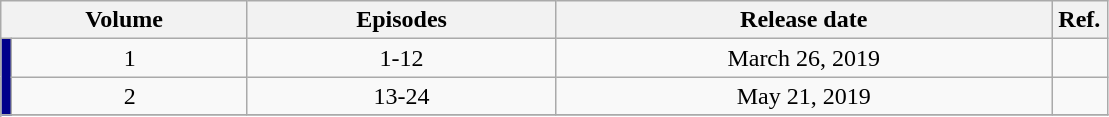<table class="wikitable" style="text-align:center">
<tr>
<th colspan="2">Volume</th>
<th>Episodes</th>
<th>Release date</th>
<th width="5%">Ref.</th>
</tr>
<tr>
<td rowspan="10" width="1%" style="background:darkblue;"></td>
<td>1</td>
<td>1-12</td>
<td>March 26, 2019</td>
<td></td>
</tr>
<tr>
<td>2</td>
<td>13-24</td>
<td>May 21, 2019</td>
<td></td>
</tr>
<tr>
</tr>
</table>
